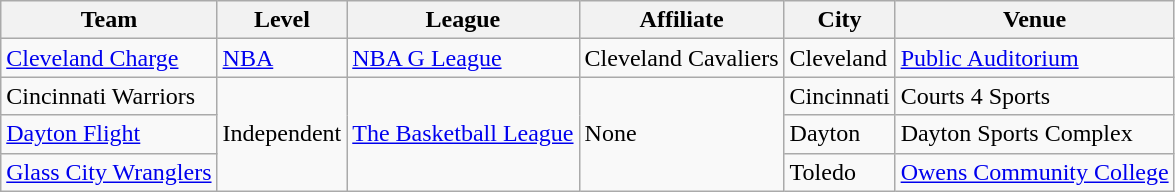<table class="wikitable">
<tr>
<th>Team</th>
<th>Level</th>
<th>League</th>
<th>Affiliate</th>
<th>City</th>
<th>Venue</th>
</tr>
<tr>
<td><a href='#'>Cleveland Charge</a></td>
<td><a href='#'>NBA</a></td>
<td><a href='#'>NBA G League</a></td>
<td>Cleveland Cavaliers</td>
<td>Cleveland</td>
<td><a href='#'>Public Auditorium</a></td>
</tr>
<tr>
<td>Cincinnati Warriors</td>
<td rowspan="3">Independent</td>
<td rowspan="3"><a href='#'>The Basketball League</a></td>
<td rowspan="3">None</td>
<td>Cincinnati</td>
<td>Courts 4 Sports</td>
</tr>
<tr>
<td><a href='#'>Dayton Flight</a></td>
<td>Dayton</td>
<td>Dayton Sports Complex</td>
</tr>
<tr>
<td><a href='#'>Glass City Wranglers</a></td>
<td>Toledo</td>
<td><a href='#'>Owens Community College</a></td>
</tr>
</table>
